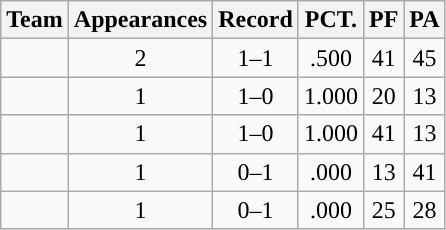<table class = "wikitable sortable" style="text-align:center;">
<tr>
<th>Team</th>
<th>Appearances</th>
<th>Record</th>
<th>PCT.</th>
<th>PF</th>
<th>PA</th>
</tr>
<tr>
<td><a href='#'></a></td>
<td>2</td>
<td>1–1</td>
<td>.500</td>
<td>41</td>
<td>45</td>
</tr>
<tr>
<td><a href='#'></a></td>
<td>1</td>
<td>1–0</td>
<td>1.000</td>
<td>20</td>
<td>13</td>
</tr>
<tr>
<td><a href='#'></a></td>
<td>1</td>
<td>1–0</td>
<td>1.000</td>
<td>41</td>
<td>13</td>
</tr>
<tr>
<td><a href='#'></a></td>
<td>1</td>
<td>0–1</td>
<td>.000</td>
<td>13</td>
<td>41</td>
</tr>
<tr>
<td><a href='#'></a></td>
<td>1</td>
<td>0–1</td>
<td>.000</td>
<td>25</td>
<td>28</td>
</tr>
</table>
